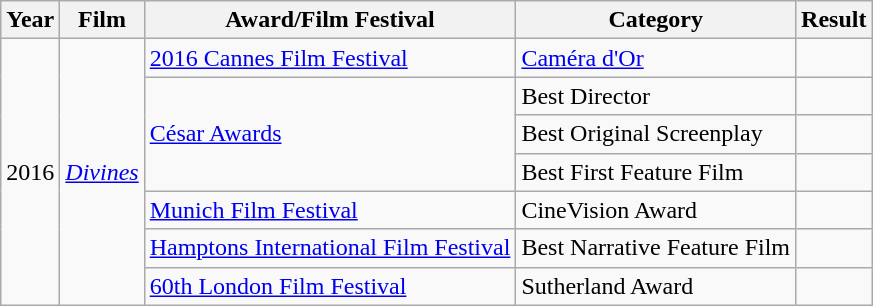<table class="wikitable">
<tr>
<th>Year</th>
<th>Film</th>
<th>Award/Film Festival</th>
<th>Category</th>
<th>Result</th>
</tr>
<tr>
<td rowspan="7">2016</td>
<td rowspan="7"><em><a href='#'>Divines</a></em></td>
<td><a href='#'>2016 Cannes Film Festival</a></td>
<td><a href='#'>Caméra d'Or</a></td>
<td></td>
</tr>
<tr>
<td rowspan="3"><a href='#'>César Awards</a></td>
<td>Best Director</td>
<td></td>
</tr>
<tr>
<td>Best Original Screenplay</td>
<td></td>
</tr>
<tr>
<td>Best First Feature Film</td>
<td></td>
</tr>
<tr>
<td><a href='#'>Munich Film Festival</a></td>
<td>CineVision Award</td>
<td></td>
</tr>
<tr>
<td><a href='#'>Hamptons International Film Festival</a></td>
<td>Best Narrative Feature Film</td>
<td></td>
</tr>
<tr>
<td><a href='#'>60th London Film Festival</a></td>
<td>Sutherland Award</td>
<td></td>
</tr>
</table>
